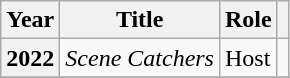<table class="wikitable  plainrowheaders">
<tr>
<th scope="col">Year</th>
<th scope="col">Title</th>
<th scope="col">Role</th>
<th scope="col" class="unsortable"></th>
</tr>
<tr>
<th scope="row">2022</th>
<td><em>Scene Catchers</em></td>
<td>Host</td>
<td></td>
</tr>
<tr>
</tr>
</table>
